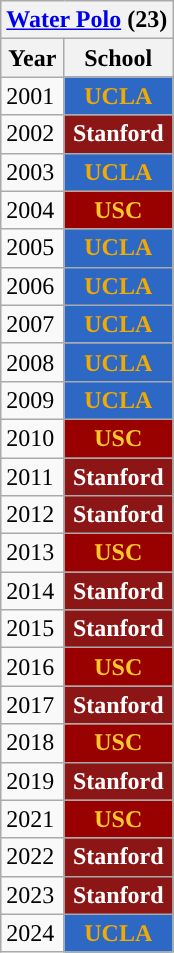<table class="wikitable">
<tr>
<th colspan=2><a href='#'>Water Polo</a> (23)</th>
</tr>
<tr>
<th>Year</th>
<th>School</th>
</tr>
<tr>
<td>2001</td>
<th style="background:#2D68C4; color:#F2A900;">UCLA</th>
</tr>
<tr>
<td>2002</td>
<th style="background:#8C1515; color:#FFFFFF;">Stanford</th>
</tr>
<tr>
<td>2003</td>
<th style="background:#2D68C4; color:#F2A900;">UCLA</th>
</tr>
<tr>
<td>2004</td>
<th style="background:#990000; color:#FFC72C;">USC</th>
</tr>
<tr>
<td>2005</td>
<th style="background:#2D68C4; color:#F2A900;">UCLA</th>
</tr>
<tr>
<td>2006</td>
<th style="background:#2D68C4; color:#F2A900;">UCLA</th>
</tr>
<tr>
<td>2007</td>
<th style="background:#2D68C4; color:#F2A900;">UCLA</th>
</tr>
<tr>
<td>2008</td>
<th style="background:#2D68C4; color:#F2A900;">UCLA</th>
</tr>
<tr>
<td>2009</td>
<th style="background:#2D68C4; color:#F2A900;">UCLA</th>
</tr>
<tr>
<td>2010</td>
<th style="background:#990000; color:#FFC72C;">USC</th>
</tr>
<tr>
<td>2011</td>
<th style="background:#8C1515; color:#FFFFFF;">Stanford</th>
</tr>
<tr>
<td>2012</td>
<th style="background:#8C1515; color:#FFFFFF;">Stanford</th>
</tr>
<tr>
<td>2013</td>
<th style="background:#990000; color:#FFC72C;">USC</th>
</tr>
<tr>
<td>2014</td>
<th style="background:#8C1515; color:#FFFFFF;">Stanford</th>
</tr>
<tr>
<td>2015</td>
<th style="background:#8C1515; color:#FFFFFF;">Stanford</th>
</tr>
<tr>
<td>2016</td>
<th style="background:#990000; color:#FFC72C;">USC</th>
</tr>
<tr>
<td>2017</td>
<th style="background:#8C1515; color:#FFFFFF;">Stanford</th>
</tr>
<tr>
<td>2018</td>
<th style="background:#990000; color:#FFC72C;">USC</th>
</tr>
<tr>
<td>2019</td>
<th style="background:#8C1515; color:#FFFFFF;">Stanford</th>
</tr>
<tr>
<td>2021</td>
<th style="background:#990000; color:#FFC72C;">USC</th>
</tr>
<tr>
<td>2022</td>
<th style="background:#8C1515; color:#FFFFFF;">Stanford</th>
</tr>
<tr>
<td>2023</td>
<th style="background:#8C1515; color:#FFFFFF;">Stanford</th>
</tr>
<tr>
<td>2024</td>
<th style="background:#2D68C4; color:#F2A900;">UCLA</th>
</tr>
</table>
